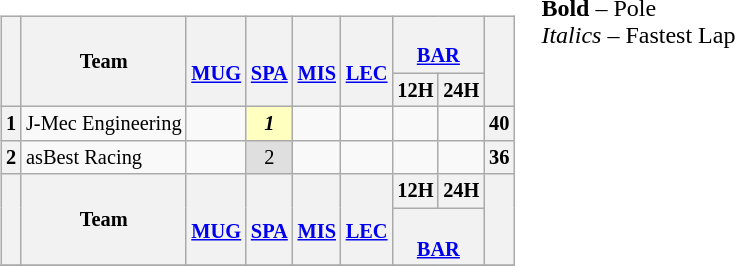<table>
<tr>
<td valign="top"><br><table align=left| class="wikitable" style="font-size: 85%; text-align: center;">
<tr valign="top">
<th rowspan=2 valign=middle></th>
<th rowspan=2 valign=middle>Team</th>
<th rowspan=2 valign=middle><br><a href='#'>MUG</a></th>
<th rowspan=2 valign=middle><br><a href='#'>SPA</a></th>
<th rowspan=2 valign=middle><br><a href='#'>MIS</a></th>
<th rowspan=2 valign=middle><br><a href='#'>LEC</a></th>
<th colspan=2><br><a href='#'>BAR</a></th>
<th rowspan=2 valign=middle>  </th>
</tr>
<tr>
<th>12H</th>
<th>24H</th>
</tr>
<tr>
<th>1</th>
<td align="left"> J-Mec Engineering</td>
<td></td>
<td style="background:#FFFFBF;"><strong><em>1</em></strong></td>
<td></td>
<td></td>
<td></td>
<td></td>
<th>40</th>
</tr>
<tr>
<th>2</th>
<td align="left"> asBest Racing</td>
<td></td>
<td style="background:#DFDFDF;">2</td>
<td></td>
<td></td>
<td></td>
<td></td>
<th>36</th>
</tr>
<tr>
<th rowspan="2" valign="middle"></th>
<th rowspan="2" valign="middle">Team</th>
<th rowspan="2" valign="middle"><br><a href='#'>MUG</a></th>
<th rowspan="2" valign="middle"><br><a href='#'>SPA</a></th>
<th rowspan="2" valign="middle"><br><a href='#'>MIS</a></th>
<th rowspan="2" valign="middle"><br><a href='#'>LEC</a></th>
<th>12H</th>
<th>24H</th>
<th rowspan="2" valign="middle">  </th>
</tr>
<tr>
<th colspan="2"><br><a href='#'>BAR</a></th>
</tr>
<tr>
</tr>
</table>
</td>
<td valign="top"><br>
<span><strong>Bold</strong> – Pole<br>
<em>Italics</em> – Fastest Lap</span></td>
</tr>
</table>
